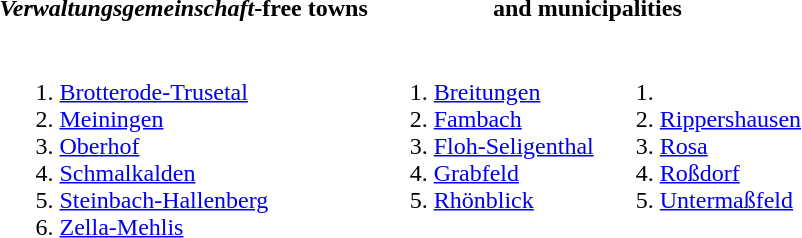<table>
<tr ---->
<th><em>Verwaltungsgemeinschaft</em>-free towns</th>
<th colspan=2>and municipalities</th>
</tr>
<tr>
<td valign=top><br><ol><li><a href='#'>Brotterode-Trusetal</a></li><li><a href='#'>Meiningen</a></li><li><a href='#'>Oberhof</a></li><li><a href='#'>Schmalkalden</a></li><li><a href='#'>Steinbach-Hallenberg</a></li><li><a href='#'>Zella-Mehlis</a></li></ol></td>
<td valign=top><br><ol><li><a href='#'>Breitungen</a></li><li><a href='#'>Fambach</a></li><li><a href='#'>Floh-Seligenthal</a></li><li><a href='#'>Grabfeld</a></li><li><a href='#'>Rhönblick</a></li></ol></td>
<td valign=top><br><ol><li><li><a href='#'>Rippershausen</a></li><li><a href='#'>Rosa</a></li><li><a href='#'>Roßdorf</a></li><li><a href='#'>Untermaßfeld</a></li></ol></td>
</tr>
</table>
